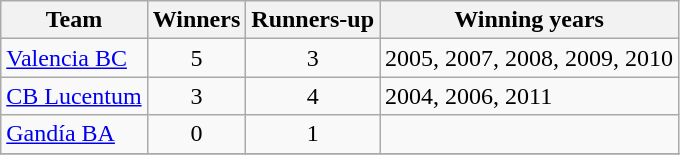<table class="wikitable">
<tr>
<th>Team</th>
<th>Winners</th>
<th>Runners-up</th>
<th>Winning years</th>
</tr>
<tr>
<td><a href='#'>Valencia BC</a></td>
<td style="text-align:center;">5</td>
<td style="text-align:center;">3</td>
<td>2005, 2007, 2008, 2009, 2010</td>
</tr>
<tr>
<td><a href='#'>CB Lucentum</a></td>
<td style="text-align:center;">3</td>
<td style="text-align:center;">4</td>
<td>2004, 2006, 2011</td>
</tr>
<tr>
<td><a href='#'>Gandía BA</a></td>
<td style="text-align:center;">0</td>
<td style="text-align:center;">1</td>
<td></td>
</tr>
<tr>
</tr>
</table>
